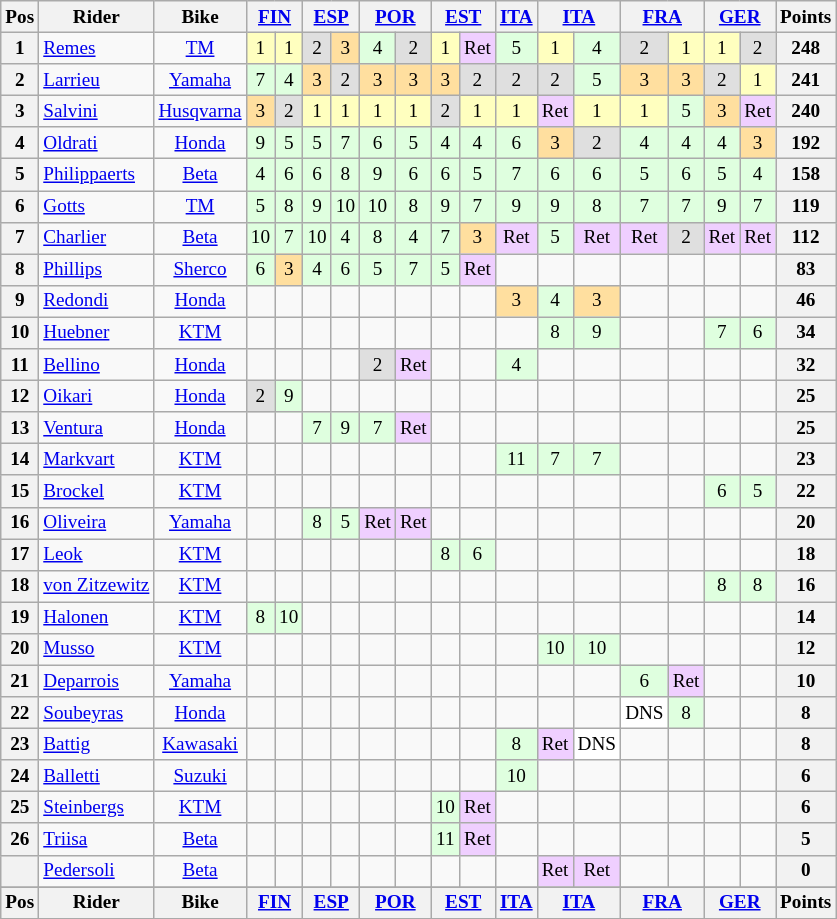<table class="wikitable" style="font-size: 80%; text-align:center">
<tr valign="top">
<th valign="middle">Pos</th>
<th valign="middle">Rider</th>
<th valign="middle">Bike</th>
<th colspan=2><a href='#'>FIN</a><br></th>
<th colspan=2><a href='#'>ESP</a><br></th>
<th colspan=2><a href='#'>POR</a><br></th>
<th colspan=2><a href='#'>EST</a><br></th>
<th><a href='#'>ITA</a><br></th>
<th colspan=2><a href='#'>ITA</a><br></th>
<th colspan=2><a href='#'>FRA</a><br></th>
<th colspan=2><a href='#'>GER</a><br></th>
<th valign="middle">Points</th>
</tr>
<tr>
<th>1</th>
<td align=left> <a href='#'>Remes</a></td>
<td><a href='#'>TM</a></td>
<td style="background:#ffffbf;">1</td>
<td style="background:#ffffbf;">1</td>
<td style="background:#dfdfdf;">2</td>
<td style="background:#ffdf9f;">3</td>
<td style="background:#dfffdf;">4</td>
<td style="background:#dfdfdf;">2</td>
<td style="background:#ffffbf;">1</td>
<td style="background:#efcfff;">Ret</td>
<td style="background:#dfffdf;">5</td>
<td style="background:#ffffbf;">1</td>
<td style="background:#dfffdf;">4</td>
<td style="background:#dfdfdf;">2</td>
<td style="background:#ffffbf;">1</td>
<td style="background:#ffffbf;">1</td>
<td style="background:#dfdfdf;">2</td>
<th>248</th>
</tr>
<tr>
<th>2</th>
<td align=left> <a href='#'>Larrieu</a></td>
<td><a href='#'>Yamaha</a></td>
<td style="background:#dfffdf;">7</td>
<td style="background:#dfffdf;">4</td>
<td style="background:#ffdf9f;">3</td>
<td style="background:#dfdfdf;">2</td>
<td style="background:#ffdf9f;">3</td>
<td style="background:#ffdf9f;">3</td>
<td style="background:#ffdf9f;">3</td>
<td style="background:#dfdfdf;">2</td>
<td style="background:#dfdfdf;">2</td>
<td style="background:#dfdfdf;">2</td>
<td style="background:#dfffdf;">5</td>
<td style="background:#ffdf9f;">3</td>
<td style="background:#ffdf9f;">3</td>
<td style="background:#dfdfdf;">2</td>
<td style="background:#ffffbf;">1</td>
<th>241</th>
</tr>
<tr>
<th>3</th>
<td align=left> <a href='#'>Salvini</a></td>
<td><a href='#'>Husqvarna</a></td>
<td style="background:#ffdf9f;">3</td>
<td style="background:#dfdfdf;">2</td>
<td style="background:#ffffbf;">1</td>
<td style="background:#ffffbf;">1</td>
<td style="background:#ffffbf;">1</td>
<td style="background:#ffffbf;">1</td>
<td style="background:#dfdfdf;">2</td>
<td style="background:#ffffbf;">1</td>
<td style="background:#ffffbf;">1</td>
<td style="background:#efcfff;">Ret</td>
<td style="background:#ffffbf;">1</td>
<td style="background:#ffffbf;">1</td>
<td style="background:#dfffdf;">5</td>
<td style="background:#ffdf9f;">3</td>
<td style="background:#efcfff;">Ret</td>
<th>240</th>
</tr>
<tr>
<th>4</th>
<td align=left> <a href='#'>Oldrati</a></td>
<td><a href='#'>Honda</a></td>
<td style="background:#dfffdf;">9</td>
<td style="background:#dfffdf;">5</td>
<td style="background:#dfffdf;">5</td>
<td style="background:#dfffdf;">7</td>
<td style="background:#dfffdf;">6</td>
<td style="background:#dfffdf;">5</td>
<td style="background:#dfffdf;">4</td>
<td style="background:#dfffdf;">4</td>
<td style="background:#dfffdf;">6</td>
<td style="background:#ffdf9f;">3</td>
<td style="background:#dfdfdf;">2</td>
<td style="background:#dfffdf;">4</td>
<td style="background:#dfffdf;">4</td>
<td style="background:#dfffdf;">4</td>
<td style="background:#ffdf9f;">3</td>
<th>192</th>
</tr>
<tr>
<th>5</th>
<td align=left> <a href='#'>Philippaerts</a></td>
<td><a href='#'>Beta</a></td>
<td style="background:#dfffdf;">4</td>
<td style="background:#dfffdf;">6</td>
<td style="background:#dfffdf;">6</td>
<td style="background:#dfffdf;">8</td>
<td style="background:#dfffdf;">9</td>
<td style="background:#dfffdf;">6</td>
<td style="background:#dfffdf;">6</td>
<td style="background:#dfffdf;">5</td>
<td style="background:#dfffdf;">7</td>
<td style="background:#dfffdf;">6</td>
<td style="background:#dfffdf;">6</td>
<td style="background:#dfffdf;">5</td>
<td style="background:#dfffdf;">6</td>
<td style="background:#dfffdf;">5</td>
<td style="background:#dfffdf;">4</td>
<th>158</th>
</tr>
<tr>
<th>6</th>
<td align=left> <a href='#'>Gotts</a></td>
<td><a href='#'>TM</a></td>
<td style="background:#dfffdf;">5</td>
<td style="background:#dfffdf;">8</td>
<td style="background:#dfffdf;">9</td>
<td style="background:#dfffdf;">10</td>
<td style="background:#dfffdf;">10</td>
<td style="background:#dfffdf;">8</td>
<td style="background:#dfffdf;">9</td>
<td style="background:#dfffdf;">7</td>
<td style="background:#dfffdf;">9</td>
<td style="background:#dfffdf;">9</td>
<td style="background:#dfffdf;">8</td>
<td style="background:#dfffdf;">7</td>
<td style="background:#dfffdf;">7</td>
<td style="background:#dfffdf;">9</td>
<td style="background:#dfffdf;">7</td>
<th>119</th>
</tr>
<tr>
<th>7</th>
<td align=left> <a href='#'>Charlier</a></td>
<td><a href='#'>Beta</a></td>
<td style="background:#dfffdf;">10</td>
<td style="background:#dfffdf;">7</td>
<td style="background:#dfffdf;">10</td>
<td style="background:#dfffdf;">4</td>
<td style="background:#dfffdf;">8</td>
<td style="background:#dfffdf;">4</td>
<td style="background:#dfffdf;">7</td>
<td style="background:#ffdf9f;">3</td>
<td style="background:#efcfff;">Ret</td>
<td style="background:#dfffdf;">5</td>
<td style="background:#efcfff;">Ret</td>
<td style="background:#efcfff;">Ret</td>
<td style="background:#dfdfdf;">2</td>
<td style="background:#efcfff;">Ret</td>
<td style="background:#efcfff;">Ret</td>
<th>112</th>
</tr>
<tr>
<th>8</th>
<td align=left> <a href='#'>Phillips</a></td>
<td><a href='#'>Sherco</a></td>
<td style="background:#dfffdf;">6</td>
<td style="background:#ffdf9f;">3</td>
<td style="background:#dfffdf;">4</td>
<td style="background:#dfffdf;">6</td>
<td style="background:#dfffdf;">5</td>
<td style="background:#dfffdf;">7</td>
<td style="background:#dfffdf;">5</td>
<td style="background:#efcfff;">Ret</td>
<td></td>
<td></td>
<td></td>
<td></td>
<td></td>
<td></td>
<td></td>
<th>83</th>
</tr>
<tr>
<th>9</th>
<td align=left> <a href='#'>Redondi</a></td>
<td><a href='#'>Honda</a></td>
<td></td>
<td></td>
<td></td>
<td></td>
<td></td>
<td></td>
<td></td>
<td></td>
<td style="background:#ffdf9f;">3</td>
<td style="background:#dfffdf;">4</td>
<td style="background:#ffdf9f;">3</td>
<td></td>
<td></td>
<td></td>
<td></td>
<th>46</th>
</tr>
<tr>
<th>10</th>
<td align=left> <a href='#'>Huebner</a></td>
<td><a href='#'>KTM</a></td>
<td></td>
<td></td>
<td></td>
<td></td>
<td></td>
<td></td>
<td></td>
<td></td>
<td></td>
<td style="background:#dfffdf;">8</td>
<td style="background:#dfffdf;">9</td>
<td></td>
<td></td>
<td style="background:#dfffdf;">7</td>
<td style="background:#dfffdf;">6</td>
<th>34</th>
</tr>
<tr>
<th>11</th>
<td align=left> <a href='#'>Bellino</a></td>
<td><a href='#'>Honda</a></td>
<td></td>
<td></td>
<td></td>
<td></td>
<td style="background:#dfdfdf;">2</td>
<td style="background:#efcfff;">Ret</td>
<td></td>
<td></td>
<td style="background:#dfffdf;">4</td>
<td></td>
<td></td>
<td></td>
<td></td>
<td></td>
<td></td>
<th>32</th>
</tr>
<tr>
<th>12</th>
<td align=left> <a href='#'>Oikari</a></td>
<td><a href='#'>Honda</a></td>
<td style="background:#dfdfdf;">2</td>
<td style="background:#dfffdf;">9</td>
<td></td>
<td></td>
<td></td>
<td></td>
<td></td>
<td></td>
<td></td>
<td></td>
<td></td>
<td></td>
<td></td>
<td></td>
<td></td>
<th>25</th>
</tr>
<tr>
<th>13</th>
<td align=left> <a href='#'>Ventura</a></td>
<td><a href='#'>Honda</a></td>
<td></td>
<td></td>
<td style="background:#dfffdf;">7</td>
<td style="background:#dfffdf;">9</td>
<td style="background:#dfffdf;">7</td>
<td style="background:#efcfff;">Ret</td>
<td></td>
<td></td>
<td></td>
<td></td>
<td></td>
<td></td>
<td></td>
<td></td>
<td></td>
<th>25</th>
</tr>
<tr>
<th>14</th>
<td align=left> <a href='#'>Markvart</a></td>
<td><a href='#'>KTM</a></td>
<td></td>
<td></td>
<td></td>
<td></td>
<td></td>
<td></td>
<td></td>
<td></td>
<td style="background:#dfffdf;">11</td>
<td style="background:#dfffdf;">7</td>
<td style="background:#dfffdf;">7</td>
<td></td>
<td></td>
<td></td>
<td></td>
<th>23</th>
</tr>
<tr>
<th>15</th>
<td align=left> <a href='#'>Brockel</a></td>
<td><a href='#'>KTM</a></td>
<td></td>
<td></td>
<td></td>
<td></td>
<td></td>
<td></td>
<td></td>
<td></td>
<td></td>
<td></td>
<td></td>
<td></td>
<td></td>
<td style="background:#dfffdf;">6</td>
<td style="background:#dfffdf;">5</td>
<th>22</th>
</tr>
<tr>
<th>16</th>
<td align=left> <a href='#'>Oliveira</a></td>
<td><a href='#'>Yamaha</a></td>
<td></td>
<td></td>
<td style="background:#dfffdf;">8</td>
<td style="background:#dfffdf;">5</td>
<td style="background:#efcfff;">Ret</td>
<td style="background:#efcfff;">Ret</td>
<td></td>
<td></td>
<td></td>
<td></td>
<td></td>
<td></td>
<td></td>
<td></td>
<td></td>
<th>20</th>
</tr>
<tr>
<th>17</th>
<td align=left> <a href='#'>Leok</a></td>
<td><a href='#'>KTM</a></td>
<td></td>
<td></td>
<td></td>
<td></td>
<td></td>
<td></td>
<td style="background:#dfffdf;">8</td>
<td style="background:#dfffdf;">6</td>
<td></td>
<td></td>
<td></td>
<td></td>
<td></td>
<td></td>
<td></td>
<th>18</th>
</tr>
<tr>
<th>18</th>
<td align=left> <a href='#'>von Zitzewitz</a></td>
<td><a href='#'>KTM</a></td>
<td></td>
<td></td>
<td></td>
<td></td>
<td></td>
<td></td>
<td></td>
<td></td>
<td></td>
<td></td>
<td></td>
<td></td>
<td></td>
<td style="background:#dfffdf;">8</td>
<td style="background:#dfffdf;">8</td>
<th>16</th>
</tr>
<tr>
<th>19</th>
<td align=left> <a href='#'>Halonen</a></td>
<td><a href='#'>KTM</a></td>
<td style="background:#dfffdf;">8</td>
<td style="background:#dfffdf;">10</td>
<td></td>
<td></td>
<td></td>
<td></td>
<td></td>
<td></td>
<td></td>
<td></td>
<td></td>
<td></td>
<td></td>
<td></td>
<td></td>
<th>14</th>
</tr>
<tr>
<th>20</th>
<td align=left> <a href='#'>Musso</a></td>
<td><a href='#'>KTM</a></td>
<td></td>
<td></td>
<td></td>
<td></td>
<td></td>
<td></td>
<td></td>
<td></td>
<td></td>
<td style="background:#dfffdf;">10</td>
<td style="background:#dfffdf;">10</td>
<td></td>
<td></td>
<td></td>
<td></td>
<th>12</th>
</tr>
<tr>
<th>21</th>
<td align=left> <a href='#'>Deparrois</a></td>
<td><a href='#'>Yamaha</a></td>
<td></td>
<td></td>
<td></td>
<td></td>
<td></td>
<td></td>
<td></td>
<td></td>
<td></td>
<td></td>
<td></td>
<td style="background:#dfffdf;">6</td>
<td style="background:#efcfff;">Ret</td>
<td></td>
<td></td>
<th>10</th>
</tr>
<tr>
<th>22</th>
<td align=left> <a href='#'>Soubeyras</a></td>
<td><a href='#'>Honda</a></td>
<td></td>
<td></td>
<td></td>
<td></td>
<td></td>
<td></td>
<td></td>
<td></td>
<td></td>
<td></td>
<td></td>
<td style="background:#ffffff;">DNS</td>
<td style="background:#dfffdf;">8</td>
<td></td>
<td></td>
<th>8</th>
</tr>
<tr>
<th>23</th>
<td align=left> <a href='#'>Battig</a></td>
<td><a href='#'>Kawasaki</a></td>
<td></td>
<td></td>
<td></td>
<td></td>
<td></td>
<td></td>
<td></td>
<td></td>
<td style="background:#dfffdf;">8</td>
<td style="background:#efcfff;">Ret</td>
<td style="background:#ffffff;">DNS</td>
<td></td>
<td></td>
<td></td>
<td></td>
<th>8</th>
</tr>
<tr>
<th>24</th>
<td align=left> <a href='#'>Balletti</a></td>
<td><a href='#'>Suzuki</a></td>
<td></td>
<td></td>
<td></td>
<td></td>
<td></td>
<td></td>
<td></td>
<td></td>
<td style="background:#dfffdf;">10</td>
<td></td>
<td></td>
<td></td>
<td></td>
<td></td>
<td></td>
<th>6</th>
</tr>
<tr>
<th>25</th>
<td align=left> <a href='#'>Steinbergs</a></td>
<td><a href='#'>KTM</a></td>
<td></td>
<td></td>
<td></td>
<td></td>
<td></td>
<td></td>
<td style="background:#dfffdf;">10</td>
<td style="background:#efcfff;">Ret</td>
<td></td>
<td></td>
<td></td>
<td></td>
<td></td>
<td></td>
<td></td>
<th>6</th>
</tr>
<tr>
<th>26</th>
<td align=left> <a href='#'>Triisa</a></td>
<td><a href='#'>Beta</a></td>
<td></td>
<td></td>
<td></td>
<td></td>
<td></td>
<td></td>
<td style="background:#dfffdf;">11</td>
<td style="background:#efcfff;">Ret</td>
<td></td>
<td></td>
<td></td>
<td></td>
<td></td>
<td></td>
<td></td>
<th>5</th>
</tr>
<tr>
<th></th>
<td align=left> <a href='#'>Pedersoli</a></td>
<td><a href='#'>Beta</a></td>
<td></td>
<td></td>
<td></td>
<td></td>
<td></td>
<td></td>
<td></td>
<td></td>
<td></td>
<td style="background:#efcfff;">Ret</td>
<td style="background:#efcfff;">Ret</td>
<td></td>
<td></td>
<td></td>
<td></td>
<th>0</th>
</tr>
<tr>
</tr>
<tr valign="top">
<th valign="middle">Pos</th>
<th valign="middle">Rider</th>
<th valign="middle">Bike</th>
<th colspan=2><a href='#'>FIN</a><br></th>
<th colspan=2><a href='#'>ESP</a><br></th>
<th colspan=2><a href='#'>POR</a><br></th>
<th colspan=2><a href='#'>EST</a><br></th>
<th><a href='#'>ITA</a><br></th>
<th colspan=2><a href='#'>ITA</a><br></th>
<th colspan=2><a href='#'>FRA</a><br></th>
<th colspan=2><a href='#'>GER</a><br></th>
<th valign="middle">Points</th>
</tr>
<tr>
</tr>
</table>
